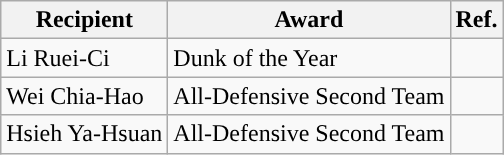<table class="wikitable">
<tr>
<th>Recipient</th>
<th>Award</th>
<th>Ref.</th>
</tr>
<tr>
<td>Li Ruei-Ci</td>
<td>Dunk of the Year</td>
<td></td>
</tr>
<tr>
<td>Wei Chia-Hao</td>
<td>All-Defensive Second Team</td>
<td></td>
</tr>
<tr>
<td>Hsieh Ya-Hsuan</td>
<td>All-Defensive Second Team</td>
<td></td>
</tr>
</table>
